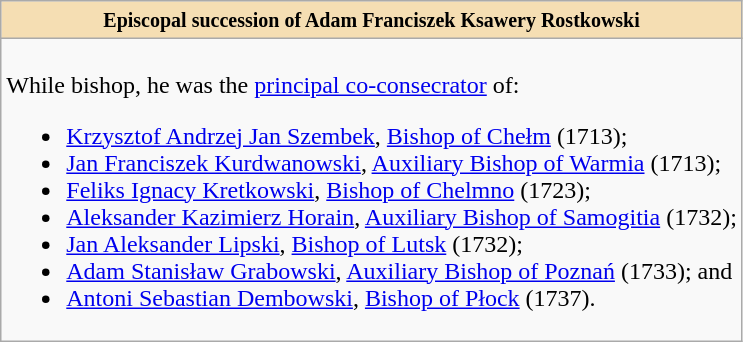<table role="presentation" class="wikitable mw-collapsible mw-collapsed"|>
<tr>
<th style="background:#F5DEB3"><small>Episcopal succession of Adam Franciszek Ksawery Rostkowski</small></th>
</tr>
<tr>
<td><br>While bishop, he was the <a href='#'>principal co-consecrator</a> of:<ul><li><a href='#'>Krzysztof Andrzej Jan Szembek</a>, <a href='#'>Bishop of Chełm</a> (1713);</li><li><a href='#'>Jan Franciszek Kurdwanowski</a>, <a href='#'>Auxiliary Bishop of Warmia</a> (1713);</li><li><a href='#'>Feliks Ignacy Kretkowski</a>, <a href='#'>Bishop of Chelmno</a> (1723);</li><li><a href='#'>Aleksander Kazimierz Horain</a>, <a href='#'>Auxiliary Bishop of Samogitia</a> (1732);</li><li><a href='#'>Jan Aleksander Lipski</a>, <a href='#'>Bishop of Lutsk</a> (1732);</li><li><a href='#'>Adam Stanisław Grabowski</a>, <a href='#'>Auxiliary Bishop of Poznań</a> (1733); and</li><li><a href='#'>Antoni Sebastian Dembowski</a>, <a href='#'>Bishop of Płock</a> (1737).</li></ul></td>
</tr>
</table>
